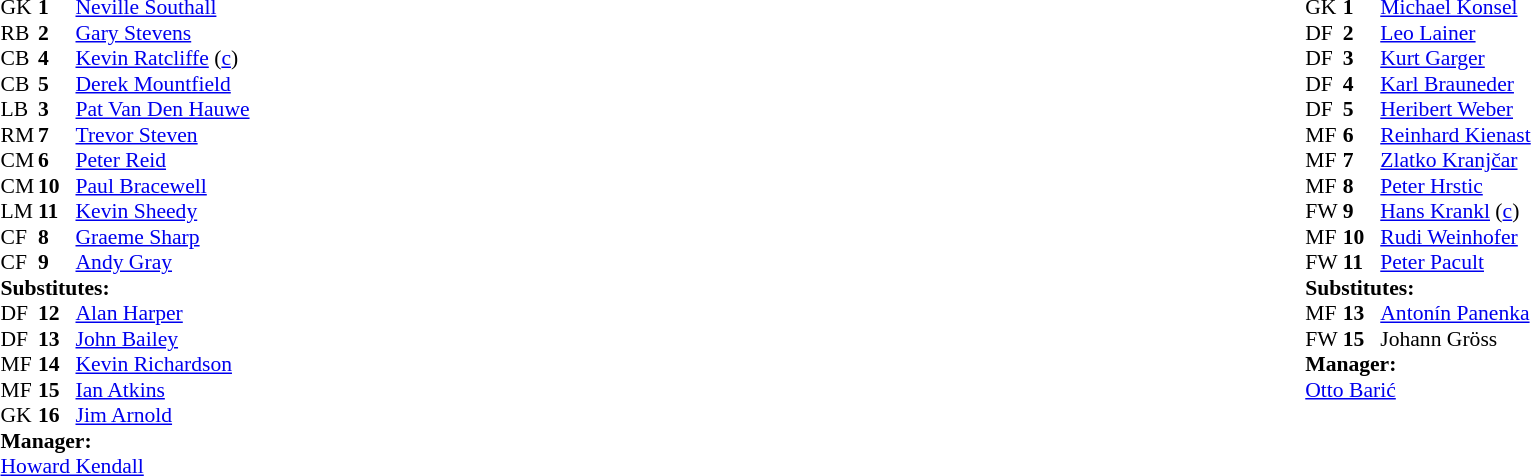<table width="100%">
<tr>
<td valign="top" width="40%"><br><table style="font-size:90%" cellspacing="0" cellpadding="0">
<tr>
<th width=25></th>
<th width=25></th>
</tr>
<tr>
<td>GK</td>
<td><strong>1</strong></td>
<td> <a href='#'>Neville Southall</a></td>
</tr>
<tr>
<td>RB</td>
<td><strong>2</strong></td>
<td> <a href='#'>Gary Stevens</a></td>
<td></td>
</tr>
<tr>
<td>CB</td>
<td><strong>4</strong></td>
<td> <a href='#'>Kevin Ratcliffe</a> (<a href='#'>c</a>)</td>
</tr>
<tr>
<td>CB</td>
<td><strong>5</strong></td>
<td> <a href='#'>Derek Mountfield</a></td>
</tr>
<tr>
<td>LB</td>
<td><strong>3</strong></td>
<td> <a href='#'>Pat Van Den Hauwe</a></td>
</tr>
<tr>
<td>RM</td>
<td><strong>7</strong></td>
<td> <a href='#'>Trevor Steven</a></td>
</tr>
<tr>
<td>CM</td>
<td><strong>6</strong></td>
<td> <a href='#'>Peter Reid</a></td>
</tr>
<tr>
<td>CM</td>
<td><strong>10</strong></td>
<td> <a href='#'>Paul Bracewell</a></td>
</tr>
<tr>
<td>LM</td>
<td><strong>11</strong></td>
<td> <a href='#'>Kevin Sheedy</a></td>
</tr>
<tr>
<td>CF</td>
<td><strong>8</strong></td>
<td> <a href='#'>Graeme Sharp</a></td>
</tr>
<tr>
<td>CF</td>
<td><strong>9</strong></td>
<td> <a href='#'>Andy Gray</a></td>
</tr>
<tr>
<td colspan=3><strong>Substitutes:</strong></td>
</tr>
<tr>
<td>DF</td>
<td><strong>12</strong></td>
<td> <a href='#'>Alan Harper</a></td>
</tr>
<tr>
<td>DF</td>
<td><strong>13</strong></td>
<td> <a href='#'>John Bailey</a></td>
</tr>
<tr>
<td>MF</td>
<td><strong>14</strong></td>
<td> <a href='#'>Kevin Richardson</a></td>
</tr>
<tr>
<td>MF</td>
<td><strong>15</strong></td>
<td> <a href='#'>Ian Atkins</a></td>
</tr>
<tr>
<td>GK</td>
<td><strong>16</strong></td>
<td> <a href='#'>Jim Arnold</a></td>
</tr>
<tr>
<td colspan=3><strong>Manager:</strong></td>
</tr>
<tr>
<td colspan=4> <a href='#'>Howard Kendall</a></td>
</tr>
</table>
</td>
<td valign="top"></td>
<td valign="top" width="50%"><br><table style="font-size: 90%; margin: auto;" cellspacing="0" cellpadding="0">
<tr>
<th width=25></th>
<th width=25></th>
</tr>
<tr>
<td>GK</td>
<td><strong>1</strong></td>
<td> <a href='#'>Michael Konsel</a></td>
</tr>
<tr>
<td>DF</td>
<td><strong>2</strong></td>
<td> <a href='#'>Leo Lainer</a></td>
</tr>
<tr>
<td>DF</td>
<td><strong>3</strong></td>
<td> <a href='#'>Kurt Garger</a></td>
</tr>
<tr>
<td>DF</td>
<td><strong>4</strong></td>
<td> <a href='#'>Karl Brauneder</a></td>
</tr>
<tr>
<td>DF</td>
<td><strong>5</strong></td>
<td> <a href='#'>Heribert Weber</a></td>
<td></td>
</tr>
<tr>
<td>MF</td>
<td><strong>6</strong></td>
<td> <a href='#'>Reinhard Kienast</a></td>
</tr>
<tr>
<td>MF</td>
<td><strong>7</strong></td>
<td> <a href='#'>Zlatko Kranjčar</a></td>
</tr>
<tr>
<td>MF</td>
<td><strong>8</strong></td>
<td> <a href='#'>Peter Hrstic</a></td>
</tr>
<tr>
<td>FW</td>
<td><strong>9</strong></td>
<td> <a href='#'>Hans Krankl</a> (<a href='#'>c</a>)</td>
</tr>
<tr>
<td>MF</td>
<td><strong>10</strong></td>
<td> <a href='#'>Rudi Weinhofer</a></td>
<td></td>
<td></td>
</tr>
<tr>
<td>FW</td>
<td><strong>11</strong></td>
<td> <a href='#'>Peter Pacult</a></td>
<td></td>
<td></td>
</tr>
<tr>
<td colspan=3><strong>Substitutes:</strong></td>
</tr>
<tr>
<td>MF</td>
<td><strong>13</strong></td>
<td> <a href='#'>Antonín Panenka</a></td>
<td></td>
<td></td>
</tr>
<tr>
<td>FW</td>
<td><strong>15</strong></td>
<td> Johann Gröss</td>
<td></td>
<td></td>
</tr>
<tr>
<td colspan=3><strong>Manager:</strong></td>
</tr>
<tr>
<td colspan=4> <a href='#'>Otto Barić</a></td>
</tr>
</table>
</td>
</tr>
</table>
